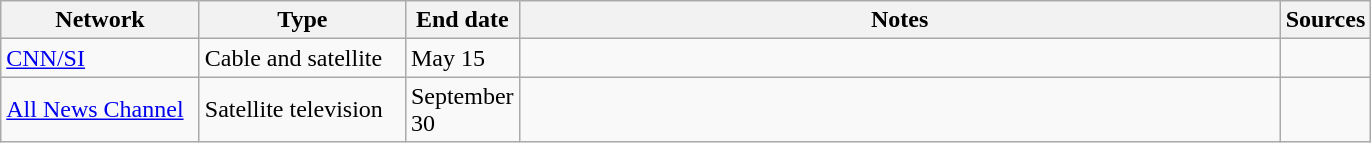<table class="wikitable">
<tr>
<th style="text-align:center; width:125px">Network</th>
<th style="text-align:center; width:130px">Type</th>
<th style="text-align:center; width:60px">End date</th>
<th style="text-align:center; width:500px">Notes</th>
<th style="text-align:center; width:30px">Sources</th>
</tr>
<tr>
<td><a href='#'>CNN/SI</a></td>
<td>Cable and satellite</td>
<td>May 15</td>
<td></td>
<td></td>
</tr>
<tr>
<td><a href='#'>All News Channel</a></td>
<td>Satellite television</td>
<td>September 30</td>
<td></td>
<td></td>
</tr>
</table>
